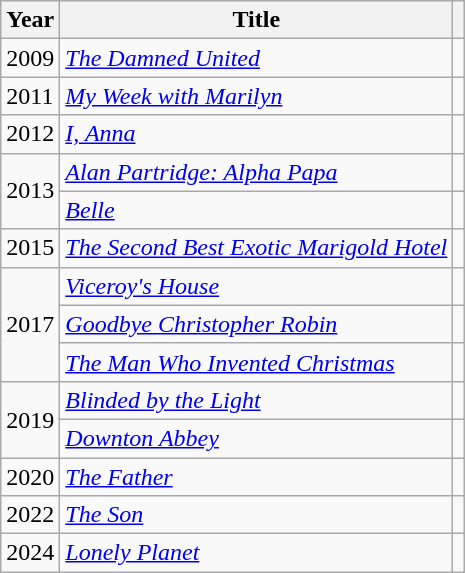<table class="wikitable sortable">
<tr>
<th>Year</th>
<th>Title</th>
<th class=unsortable></th>
</tr>
<tr>
<td>2009</td>
<td><em><a href='#'>The Damned United</a></em></td>
<td></td>
</tr>
<tr>
<td>2011</td>
<td><em><a href='#'>My Week with Marilyn</a></em></td>
<td></td>
</tr>
<tr>
<td>2012</td>
<td><em><a href='#'>I, Anna</a></em></td>
<td></td>
</tr>
<tr>
<td rowspan=2>2013</td>
<td><em><a href='#'>Alan Partridge: Alpha Papa</a></em></td>
<td></td>
</tr>
<tr>
<td><em><a href='#'>Belle</a></em></td>
<td></td>
</tr>
<tr>
<td>2015</td>
<td><em><a href='#'>The Second Best Exotic Marigold Hotel</a></em></td>
<td></td>
</tr>
<tr>
<td rowspan=3>2017</td>
<td><em><a href='#'>Viceroy's House</a></em></td>
<td></td>
</tr>
<tr>
<td><em><a href='#'>Goodbye Christopher Robin</a></em></td>
<td></td>
</tr>
<tr>
<td><em><a href='#'>The Man Who Invented Christmas</a></em></td>
<td></td>
</tr>
<tr>
<td rowspan=2>2019</td>
<td><em><a href='#'>Blinded by the Light</a></em></td>
<td></td>
</tr>
<tr>
<td><em><a href='#'>Downton Abbey</a></em></td>
<td></td>
</tr>
<tr>
<td>2020</td>
<td><em><a href='#'>The Father</a></em></td>
<td></td>
</tr>
<tr>
<td>2022</td>
<td><em><a href='#'>The Son</a></em></td>
<td></td>
</tr>
<tr>
<td>2024</td>
<td><em><a href='#'>Lonely Planet</a></em></td>
<td></td>
</tr>
</table>
